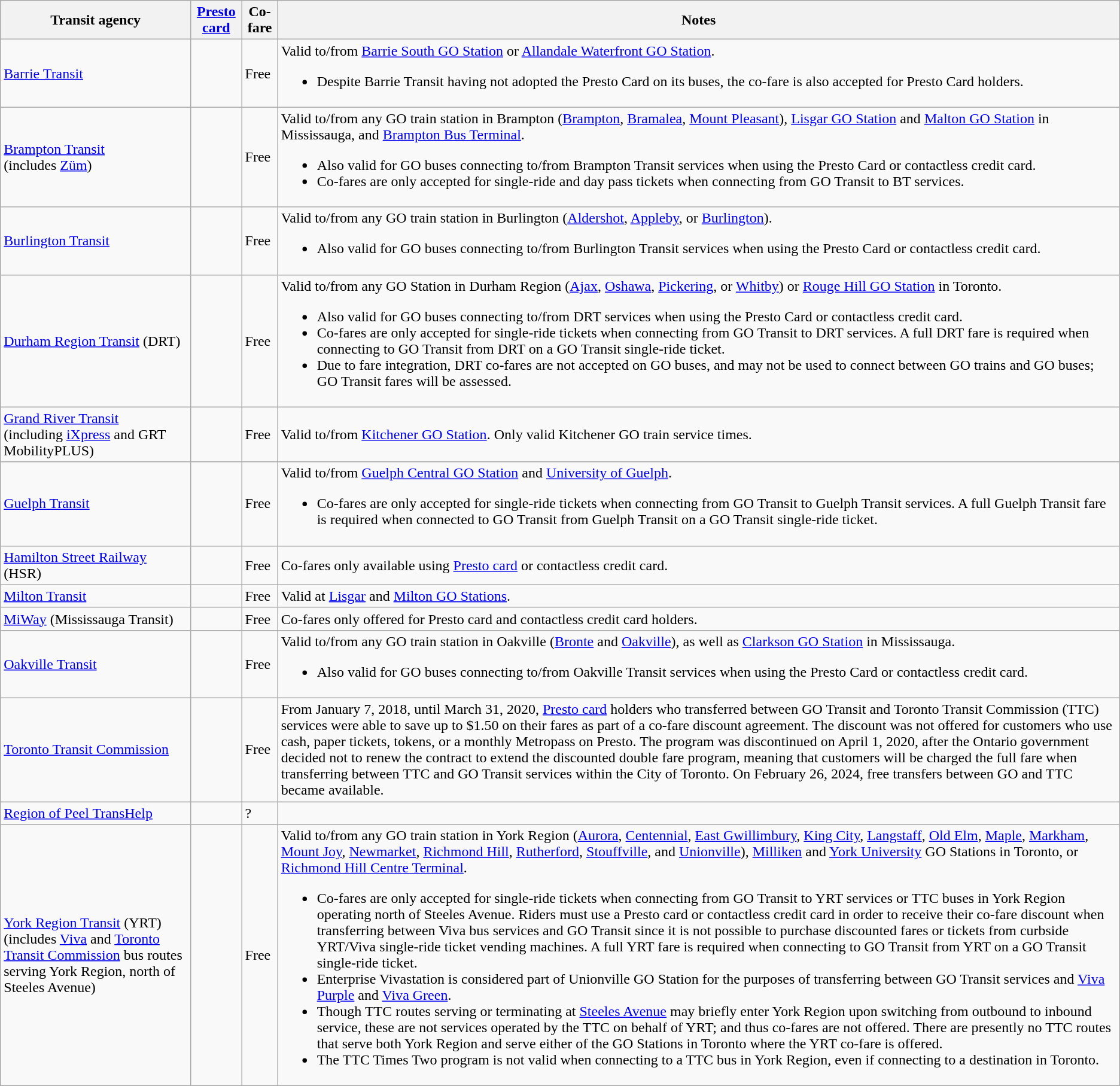<table class="wikitable">
<tr>
<th>Transit agency</th>
<th><a href='#'>Presto card</a></th>
<th>Co-fare</th>
<th>Notes</th>
</tr>
<tr>
<td><a href='#'>Barrie Transit</a></td>
<td></td>
<td>Free</td>
<td>Valid to/from <a href='#'>Barrie South GO Station</a> or <a href='#'>Allandale Waterfront GO Station</a>.<br><ul><li>Despite Barrie Transit having not adopted the Presto Card on its buses, the co-fare is also accepted for Presto Card holders.</li></ul></td>
</tr>
<tr>
<td><a href='#'>Brampton Transit</a><br>(includes <a href='#'>Züm</a>)</td>
<td></td>
<td>Free</td>
<td>Valid to/from any GO train station in Brampton (<a href='#'>Brampton</a>, <a href='#'>Bramalea</a>, <a href='#'>Mount Pleasant</a>), <a href='#'>Lisgar GO Station</a> and <a href='#'>Malton GO Station</a> in Mississauga, and <a href='#'>Brampton Bus Terminal</a>.<br><ul><li>Also valid for GO buses connecting to/from Brampton Transit services when using the Presto Card or contactless credit card.</li><li>Co-fares are only accepted for single-ride and day pass tickets when connecting from GO Transit to BT services.</li></ul></td>
</tr>
<tr>
<td><a href='#'>Burlington Transit</a></td>
<td></td>
<td>Free</td>
<td>Valid to/from any GO train station in Burlington (<a href='#'>Aldershot</a>, <a href='#'>Appleby</a>, or <a href='#'>Burlington</a>).<br><ul><li>Also valid for GO buses connecting to/from Burlington Transit services when using the Presto Card or contactless credit card.</li></ul></td>
</tr>
<tr>
<td><a href='#'>Durham Region Transit</a> (DRT)</td>
<td></td>
<td>Free</td>
<td>Valid to/from any GO Station in Durham Region (<a href='#'>Ajax</a>, <a href='#'>Oshawa</a>, <a href='#'>Pickering</a>, or <a href='#'>Whitby</a>) or <a href='#'>Rouge Hill GO Station</a> in Toronto.<br><ul><li>Also valid for GO buses connecting to/from DRT services when using the Presto Card or contactless credit card.</li><li>Co-fares are only accepted for single-ride tickets when connecting from GO Transit to DRT services.  A full DRT fare is required when connecting to GO Transit from DRT on a GO Transit single-ride ticket.</li><li>Due to fare integration, DRT co-fares are not accepted on GO buses, and may not be used to connect between GO trains and GO buses; GO Transit fares will be assessed.</li></ul></td>
</tr>
<tr>
<td><a href='#'>Grand River Transit</a><br>(including <a href='#'>iXpress</a> and GRT MobilityPLUS)</td>
<td></td>
<td>Free</td>
<td>Valid to/from <a href='#'>Kitchener GO Station</a>. Only valid Kitchener GO train service times.</td>
</tr>
<tr>
<td><a href='#'>Guelph Transit</a></td>
<td></td>
<td>Free</td>
<td>Valid to/from <a href='#'>Guelph Central GO Station</a> and <a href='#'>University of Guelph</a>.<br><ul><li>Co-fares are only accepted for single-ride tickets when connecting from GO Transit to Guelph Transit services.  A full Guelph Transit fare is required when connected to GO Transit from Guelph Transit on a GO Transit single-ride ticket.</li></ul></td>
</tr>
<tr>
<td><a href='#'>Hamilton Street Railway</a> (HSR)</td>
<td></td>
<td>Free</td>
<td>Co-fares only available using <a href='#'>Presto card</a> or contactless credit card.</td>
</tr>
<tr>
<td><a href='#'>Milton Transit</a></td>
<td></td>
<td>Free</td>
<td>Valid at <a href='#'>Lisgar</a> and <a href='#'>Milton GO Stations</a>.</td>
</tr>
<tr>
<td><a href='#'>MiWay</a> (Mississauga Transit)</td>
<td></td>
<td>Free</td>
<td>Co-fares only offered for Presto card and contactless credit card holders.</td>
</tr>
<tr>
<td><a href='#'>Oakville Transit</a></td>
<td></td>
<td>Free</td>
<td>Valid to/from any GO train station in Oakville (<a href='#'>Bronte</a> and <a href='#'>Oakville</a>), as well as <a href='#'>Clarkson GO Station</a> in Mississauga.<br><ul><li>Also valid for GO buses connecting to/from Oakville Transit services when using the Presto Card or contactless credit card.</li></ul></td>
</tr>
<tr>
<td><a href='#'>Toronto Transit Commission</a></td>
<td></td>
<td>Free</td>
<td>From January 7, 2018, until March 31, 2020, <a href='#'>Presto card</a> holders who transferred between GO Transit and Toronto Transit Commission (TTC) services were able to save up to $1.50 on their fares as part of a co-fare discount agreement. The discount was not offered for customers who use cash, paper tickets, tokens, or a monthly Metropass on Presto. The program was discontinued on April 1, 2020, after the Ontario government decided not to renew the contract to extend the discounted double fare program, meaning that customers will be charged the full fare when transferring between TTC and GO Transit services within the City of Toronto. On February 26, 2024, free transfers between GO and TTC became available.</td>
</tr>
<tr>
<td><a href='#'>Region of Peel TransHelp</a></td>
<td></td>
<td>?</td>
<td></td>
</tr>
<tr>
<td><a href='#'>York Region Transit</a> (YRT) <br>(includes <a href='#'>Viva</a> and <a href='#'>Toronto Transit Commission</a> bus routes serving York Region, north of Steeles Avenue)</td>
<td></td>
<td>Free</td>
<td>Valid to/from any GO train station in York Region (<a href='#'>Aurora</a>, <a href='#'>Centennial</a>, <a href='#'>East Gwillimbury</a>, <a href='#'>King City</a>, <a href='#'>Langstaff</a>, <a href='#'>Old Elm</a>, <a href='#'>Maple</a>, <a href='#'>Markham</a>, <a href='#'>Mount Joy</a>, <a href='#'>Newmarket</a>, <a href='#'>Richmond Hill</a>, <a href='#'>Rutherford</a>, <a href='#'>Stouffville</a>, and <a href='#'>Unionville</a>), <a href='#'>Milliken</a> and <a href='#'>York University</a> GO Stations in Toronto, or <a href='#'>Richmond Hill Centre Terminal</a>.<br><ul><li>Co-fares are only accepted for single-ride tickets when connecting from GO Transit to YRT services or TTC buses in York Region operating north of Steeles Avenue. Riders must use a Presto card or contactless credit card in order to receive their co-fare discount when transferring between Viva bus services and GO Transit since it is not possible to purchase discounted fares or tickets from curbside YRT/Viva single-ride ticket vending machines. A full YRT fare is required when connecting to GO Transit from YRT on a GO Transit single-ride ticket.</li><li>Enterprise Vivastation is considered part of Unionville GO Station for the purposes of transferring between GO Transit services and <a href='#'>Viva Purple</a> and <a href='#'>Viva Green</a>.</li><li>Though TTC routes serving or terminating at <a href='#'>Steeles Avenue</a> may briefly enter York Region upon switching from outbound to inbound service, these are not services operated by the TTC on behalf of YRT; and thus co-fares are not offered. There are presently no TTC routes that serve both York Region and serve either of the GO Stations in Toronto where the YRT co-fare is offered.</li><li>The TTC Times Two program is not valid when connecting to a TTC bus in York Region, even if connecting to a destination in Toronto.</li></ul></td>
</tr>
</table>
